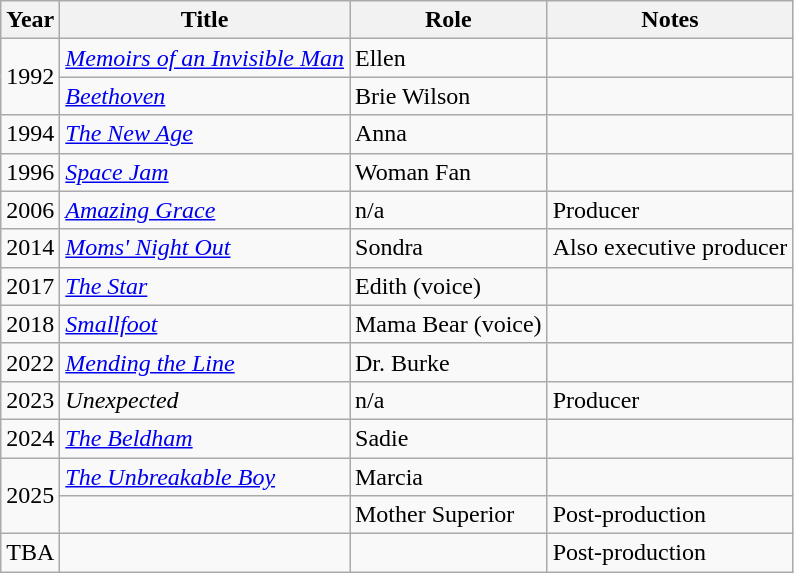<table class="wikitable sortable">
<tr>
<th scope="col">Year</th>
<th scope="col">Title</th>
<th scope="col">Role</th>
<th class="unsortable" scope="col">Notes</th>
</tr>
<tr>
<td rowspan=2>1992</td>
<td><em><a href='#'>Memoirs of an Invisible Man</a></em></td>
<td>Ellen</td>
<td></td>
</tr>
<tr>
<td><em><a href='#'>Beethoven</a></em></td>
<td>Brie Wilson</td>
<td></td>
</tr>
<tr>
<td>1994</td>
<td><em><a href='#'>The New Age</a></em></td>
<td>Anna</td>
<td></td>
</tr>
<tr>
<td>1996</td>
<td><em><a href='#'>Space Jam</a></em></td>
<td>Woman Fan</td>
<td></td>
</tr>
<tr>
<td>2006</td>
<td><a href='#'><em>Amazing Grace</em></a></td>
<td>n/a</td>
<td>Producer</td>
</tr>
<tr>
<td>2014</td>
<td><em><a href='#'>Moms' Night Out</a></em></td>
<td>Sondra</td>
<td>Also executive producer</td>
</tr>
<tr>
<td>2017</td>
<td><em><a href='#'>The Star</a></em></td>
<td>Edith (voice)</td>
<td></td>
</tr>
<tr>
<td>2018</td>
<td><em><a href='#'>Smallfoot</a></em></td>
<td>Mama Bear (voice)</td>
<td></td>
</tr>
<tr>
<td>2022</td>
<td><em><a href='#'>Mending the Line</a></em></td>
<td>Dr. Burke</td>
<td></td>
</tr>
<tr>
<td>2023</td>
<td><em>Unexpected</em></td>
<td>n/a</td>
<td>Producer</td>
</tr>
<tr>
<td>2024</td>
<td><em><a href='#'>The Beldham</a></em></td>
<td>Sadie</td>
<td></td>
</tr>
<tr>
<td rowspan="2">2025</td>
<td><em><a href='#'>The Unbreakable Boy</a></em></td>
<td>Marcia</td>
<td></td>
</tr>
<tr>
<td></td>
<td>Mother Superior</td>
<td>Post-production</td>
</tr>
<tr>
<td>TBA</td>
<td></td>
<td></td>
<td>Post-production</td>
</tr>
</table>
